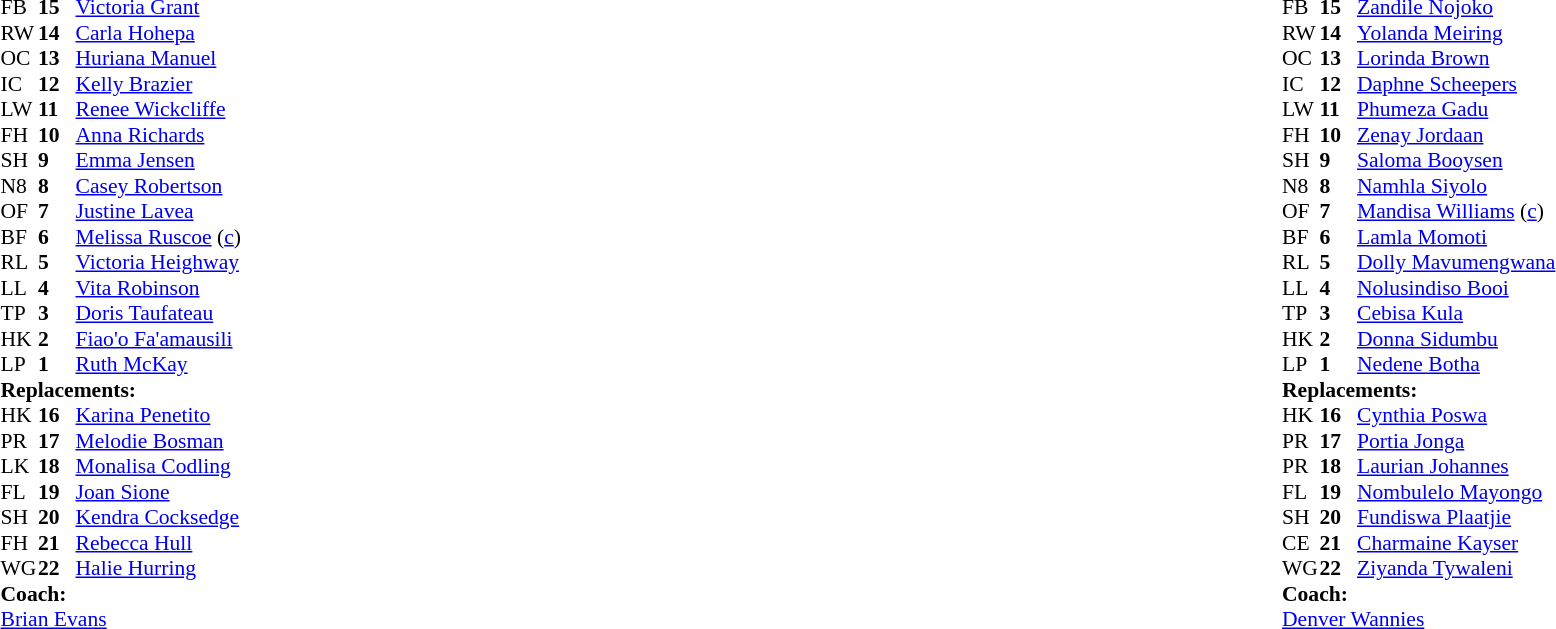<table style="width:100%">
<tr>
<td style="vertical-align:top; width:50%"><br><table style="font-size: 90%" cellspacing="0" cellpadding="0">
<tr>
<th width="25"></th>
<th width="25"></th>
</tr>
<tr>
<td>FB</td>
<td><strong>15</strong></td>
<td><a href='#'>Victoria Grant</a></td>
</tr>
<tr>
<td>RW</td>
<td><strong>14</strong></td>
<td><a href='#'>Carla Hohepa</a></td>
<td></td>
<td></td>
</tr>
<tr>
<td>OC</td>
<td><strong>13</strong></td>
<td><a href='#'>Huriana Manuel</a></td>
</tr>
<tr>
<td>IC</td>
<td><strong>12</strong></td>
<td><a href='#'>Kelly Brazier</a></td>
</tr>
<tr>
<td>LW</td>
<td><strong>11</strong></td>
<td><a href='#'>Renee Wickcliffe</a></td>
</tr>
<tr>
<td>FH</td>
<td><strong>10</strong></td>
<td><a href='#'>Anna Richards</a></td>
<td></td>
<td></td>
</tr>
<tr>
<td>SH</td>
<td><strong>9</strong></td>
<td><a href='#'>Emma Jensen</a></td>
<td></td>
<td></td>
</tr>
<tr>
<td>N8</td>
<td><strong>8</strong></td>
<td><a href='#'>Casey Robertson</a></td>
</tr>
<tr>
<td>OF</td>
<td><strong>7</strong></td>
<td><a href='#'>Justine Lavea</a></td>
<td></td>
<td></td>
</tr>
<tr>
<td>BF</td>
<td><strong>6</strong></td>
<td><a href='#'>Melissa Ruscoe</a> (<a href='#'>c</a>)</td>
</tr>
<tr>
<td>RL</td>
<td><strong>5</strong></td>
<td><a href='#'>Victoria Heighway</a></td>
<td></td>
<td></td>
</tr>
<tr>
<td>LL</td>
<td><strong>4</strong></td>
<td><a href='#'>Vita Robinson</a></td>
</tr>
<tr>
<td>TP</td>
<td><strong>3</strong></td>
<td><a href='#'>Doris Taufateau</a></td>
<td></td>
<td></td>
</tr>
<tr>
<td>HK</td>
<td><strong>2</strong></td>
<td><a href='#'>Fiao'o Fa'amausili</a></td>
<td></td>
<td></td>
</tr>
<tr>
<td>LP</td>
<td><strong>1</strong></td>
<td><a href='#'>Ruth McKay</a></td>
</tr>
<tr>
<td colspan=4><strong>Replacements:</strong></td>
</tr>
<tr>
<td>HK</td>
<td><strong>16</strong></td>
<td><a href='#'>Karina Penetito</a></td>
<td></td>
<td></td>
</tr>
<tr>
<td>PR</td>
<td><strong>17</strong></td>
<td><a href='#'>Melodie Bosman</a></td>
<td></td>
<td></td>
</tr>
<tr>
<td>LK</td>
<td><strong>18</strong></td>
<td><a href='#'>Monalisa Codling</a></td>
<td></td>
<td></td>
</tr>
<tr>
<td>FL</td>
<td><strong>19</strong></td>
<td><a href='#'>Joan Sione</a></td>
<td></td>
<td></td>
</tr>
<tr>
<td>SH</td>
<td><strong>20</strong></td>
<td><a href='#'>Kendra Cocksedge</a></td>
<td></td>
<td></td>
</tr>
<tr>
<td>FH</td>
<td><strong>21</strong></td>
<td><a href='#'>Rebecca Hull</a></td>
<td></td>
<td></td>
</tr>
<tr>
<td>WG</td>
<td><strong>22</strong></td>
<td><a href='#'>Halie Hurring</a></td>
<td></td>
<td></td>
</tr>
<tr>
<td colspan="4"><strong>Coach:</strong></td>
</tr>
<tr>
<td colspan="4"> <a href='#'>Brian Evans</a></td>
</tr>
</table>
</td>
<td style="vertical-align:top"></td>
<td style="vertical-align:top; width:50%"><br><table style="font-size: 90%" cellspacing="0" cellpadding="0" align="center">
<tr>
<th width="25"></th>
<th width="25"></th>
</tr>
<tr>
<td>FB</td>
<td><strong>15</strong></td>
<td><a href='#'>Zandile Nojoko</a></td>
</tr>
<tr>
<td>RW</td>
<td><strong>14</strong></td>
<td><a href='#'>Yolanda Meiring</a></td>
</tr>
<tr>
<td>OC</td>
<td><strong>13</strong></td>
<td><a href='#'>Lorinda Brown</a></td>
</tr>
<tr>
<td>IC</td>
<td><strong>12</strong></td>
<td><a href='#'>Daphne Scheepers</a></td>
</tr>
<tr>
<td>LW</td>
<td><strong>11</strong></td>
<td><a href='#'>Phumeza Gadu</a></td>
<td></td>
<td></td>
</tr>
<tr>
<td>FH</td>
<td><strong>10</strong></td>
<td><a href='#'>Zenay Jordaan</a></td>
</tr>
<tr>
<td>SH</td>
<td><strong>9</strong></td>
<td><a href='#'>Saloma Booysen</a></td>
</tr>
<tr>
<td>N8</td>
<td><strong>8</strong></td>
<td><a href='#'>Namhla Siyolo</a></td>
</tr>
<tr>
<td>OF</td>
<td><strong>7</strong></td>
<td><a href='#'>Mandisa Williams</a> (<a href='#'>c</a>)</td>
</tr>
<tr>
<td>BF</td>
<td><strong>6</strong></td>
<td><a href='#'>Lamla Momoti</a></td>
</tr>
<tr>
<td>RL</td>
<td><strong>5</strong></td>
<td><a href='#'>Dolly Mavumengwana</a></td>
</tr>
<tr>
<td>LL</td>
<td><strong>4</strong></td>
<td><a href='#'>Nolusindiso Booi</a></td>
</tr>
<tr>
<td>TP</td>
<td><strong>3</strong></td>
<td><a href='#'>Cebisa Kula</a></td>
</tr>
<tr>
<td>HK</td>
<td><strong>2</strong></td>
<td><a href='#'>Donna Sidumbu</a></td>
</tr>
<tr>
<td>LP</td>
<td><strong>1</strong></td>
<td><a href='#'>Nedene Botha</a></td>
<td></td>
<td></td>
</tr>
<tr>
<td colspan=4><strong>Replacements:</strong></td>
</tr>
<tr>
<td>HK</td>
<td><strong>16</strong></td>
<td><a href='#'>Cynthia Poswa</a></td>
</tr>
<tr>
<td>PR</td>
<td><strong>17</strong></td>
<td><a href='#'>Portia Jonga</a></td>
<td></td>
<td></td>
</tr>
<tr>
<td>PR</td>
<td><strong>18</strong></td>
<td><a href='#'>Laurian Johannes</a></td>
</tr>
<tr>
<td>FL</td>
<td><strong>19</strong></td>
<td><a href='#'>Nombulelo Mayongo</a></td>
</tr>
<tr>
<td>SH</td>
<td><strong>20</strong></td>
<td><a href='#'>Fundiswa Plaatjie</a></td>
</tr>
<tr>
<td>CE</td>
<td><strong>21</strong></td>
<td><a href='#'>Charmaine Kayser</a></td>
<td></td>
<td></td>
</tr>
<tr>
<td>WG</td>
<td><strong>22</strong></td>
<td><a href='#'>Ziyanda Tywaleni</a></td>
</tr>
<tr>
<td colspan="4"><strong>Coach:</strong></td>
</tr>
<tr>
<td colspan="4"> <a href='#'>Denver Wannies</a></td>
</tr>
<tr>
</tr>
</table>
</td>
</tr>
</table>
